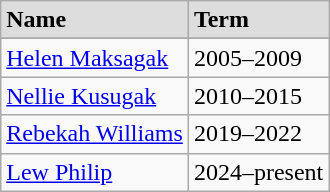<table class="wikitable">
<tr valign=top style="font-weight:bold; background-color: #DDDDDD">
<td>Name</td>
<td>Term</td>
</tr>
<tr valign=top>
</tr>
<tr>
<td><a href='#'>Helen Maksagak</a></td>
<td>2005–2009</td>
</tr>
<tr>
<td><a href='#'>Nellie Kusugak</a></td>
<td>2010–2015</td>
</tr>
<tr>
<td><a href='#'>Rebekah Williams</a></td>
<td>2019–2022</td>
</tr>
<tr>
<td><a href='#'>Lew Philip</a></td>
<td>2024–present</td>
</tr>
</table>
